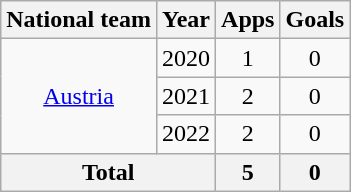<table class="wikitable" style="text-align:center">
<tr>
<th>National team</th>
<th>Year</th>
<th>Apps</th>
<th>Goals</th>
</tr>
<tr>
<td rowspan="3"><a href='#'>Austria</a></td>
<td>2020</td>
<td>1</td>
<td>0</td>
</tr>
<tr>
<td>2021</td>
<td>2</td>
<td>0</td>
</tr>
<tr>
<td>2022</td>
<td>2</td>
<td>0</td>
</tr>
<tr>
<th colspan="2">Total</th>
<th>5</th>
<th>0</th>
</tr>
</table>
